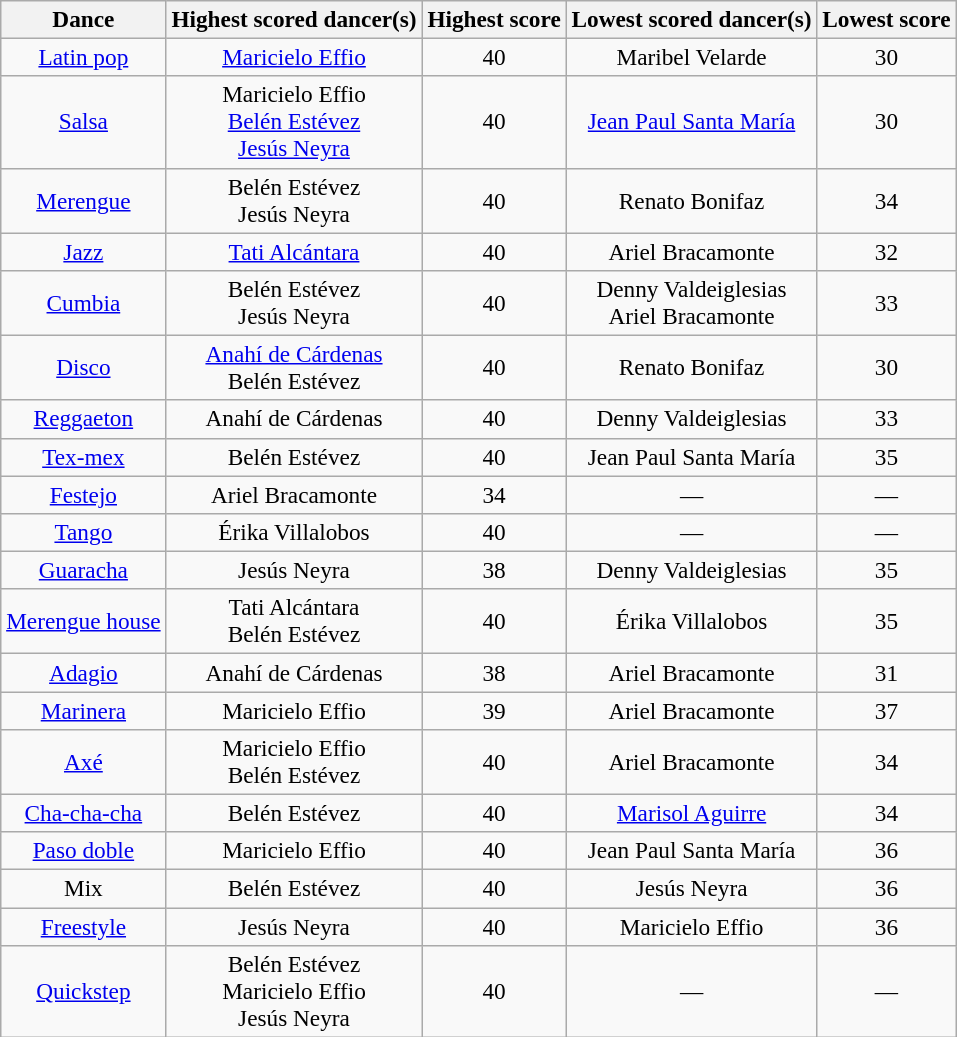<table class="wikitable sortable" style="text-align:center; white-space:nowrap;  font-size:97%;">
<tr>
<th>Dance</th>
<th class="sortable">Highest scored dancer(s)</th>
<th>Highest score</th>
<th class="sortable">Lowest scored dancer(s)</th>
<th>Lowest score</th>
</tr>
<tr>
<td><a href='#'>Latin pop</a></td>
<td><a href='#'>Maricielo Effio</a></td>
<td>40</td>
<td>Maribel Velarde</td>
<td>30</td>
</tr>
<tr>
<td><a href='#'>Salsa</a></td>
<td>Maricielo Effio<br><a href='#'>Belén Estévez</a><br><a href='#'>Jesús Neyra</a></td>
<td>40</td>
<td><a href='#'>Jean Paul Santa María</a></td>
<td>30</td>
</tr>
<tr>
<td><a href='#'>Merengue</a></td>
<td>Belén Estévez<br>Jesús Neyra</td>
<td>40</td>
<td>Renato Bonifaz</td>
<td>34</td>
</tr>
<tr>
<td><a href='#'>Jazz</a></td>
<td><a href='#'>Tati Alcántara</a></td>
<td>40</td>
<td>Ariel Bracamonte</td>
<td>32</td>
</tr>
<tr>
<td><a href='#'>Cumbia</a></td>
<td>Belén Estévez<br>Jesús Neyra</td>
<td>40</td>
<td>Denny Valdeiglesias<br>Ariel Bracamonte</td>
<td>33</td>
</tr>
<tr>
<td><a href='#'>Disco</a></td>
<td><a href='#'>Anahí de Cárdenas</a><br>Belén Estévez</td>
<td>40</td>
<td>Renato Bonifaz</td>
<td>30</td>
</tr>
<tr>
<td><a href='#'>Reggaeton</a></td>
<td>Anahí de Cárdenas</td>
<td>40</td>
<td>Denny Valdeiglesias</td>
<td>33</td>
</tr>
<tr>
<td><a href='#'>Tex-mex</a></td>
<td>Belén Estévez</td>
<td>40</td>
<td>Jean Paul Santa María</td>
<td>35</td>
</tr>
<tr>
<td><a href='#'>Festejo</a></td>
<td>Ariel Bracamonte</td>
<td>34</td>
<td>—</td>
<td>—</td>
</tr>
<tr>
<td><a href='#'>Tango</a></td>
<td>Érika Villalobos</td>
<td>40</td>
<td>—</td>
<td>—</td>
</tr>
<tr>
<td><a href='#'>Guaracha</a></td>
<td>Jesús Neyra</td>
<td>38</td>
<td>Denny Valdeiglesias</td>
<td>35</td>
</tr>
<tr>
<td><a href='#'>Merengue house</a></td>
<td>Tati Alcántara<br>Belén Estévez</td>
<td>40</td>
<td>Érika Villalobos</td>
<td>35</td>
</tr>
<tr>
<td><a href='#'>Adagio</a></td>
<td>Anahí de Cárdenas</td>
<td>38</td>
<td>Ariel Bracamonte</td>
<td>31</td>
</tr>
<tr>
<td><a href='#'>Marinera</a></td>
<td>Maricielo Effio</td>
<td>39</td>
<td>Ariel Bracamonte</td>
<td>37</td>
</tr>
<tr>
<td><a href='#'>Axé</a></td>
<td>Maricielo Effio<br>Belén Estévez</td>
<td>40</td>
<td>Ariel Bracamonte</td>
<td>34</td>
</tr>
<tr>
<td><a href='#'>Cha-cha-cha</a></td>
<td>Belén Estévez</td>
<td>40</td>
<td><a href='#'>Marisol Aguirre</a></td>
<td>34</td>
</tr>
<tr>
<td><a href='#'>Paso doble</a></td>
<td>Maricielo Effio</td>
<td>40</td>
<td>Jean Paul Santa María</td>
<td>36</td>
</tr>
<tr>
<td>Mix</td>
<td>Belén Estévez</td>
<td>40</td>
<td>Jesús Neyra</td>
<td>36</td>
</tr>
<tr>
<td><a href='#'>Freestyle</a></td>
<td>Jesús Neyra</td>
<td>40</td>
<td>Maricielo Effio</td>
<td>36</td>
</tr>
<tr>
<td><a href='#'>Quickstep</a></td>
<td>Belén Estévez<br>Maricielo Effio<br>Jesús Neyra</td>
<td>40</td>
<td>—</td>
<td>—</td>
</tr>
</table>
